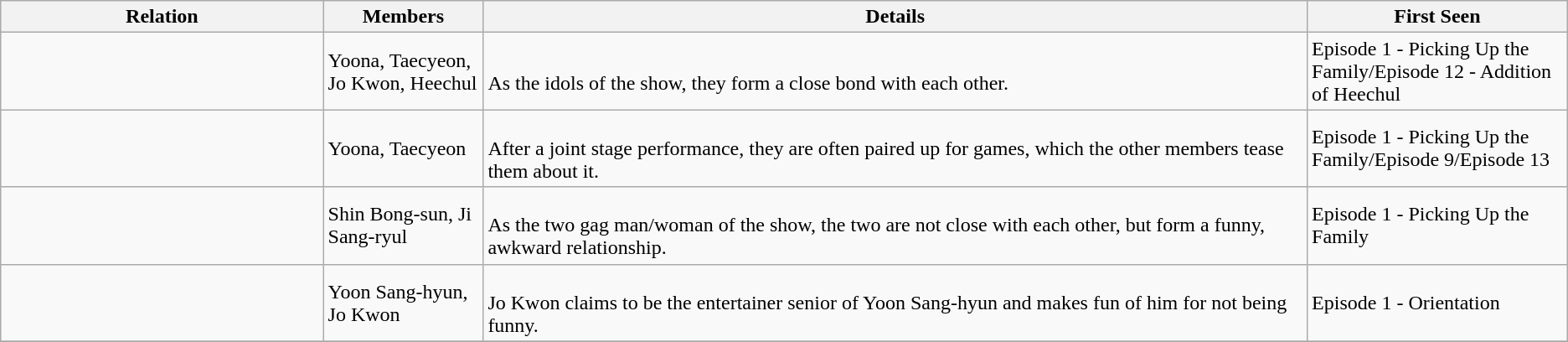<table class="wikitable" style="font-size:normal">
<tr>
<th width="250px">Relation</th>
<th width="120px">Members</th>
<th width="650px">Details</th>
<th width="200px">First Seen</th>
</tr>
<tr>
<td></td>
<td>Yoona, Taecyeon, Jo Kwon, Heechul</td>
<td><br>As the idols of the show, they form a close bond with each other.</td>
<td>Episode 1 - Picking Up the Family/Episode 12 - Addition of Heechul</td>
</tr>
<tr>
<td></td>
<td>Yoona, Taecyeon</td>
<td><br>After a joint stage performance, they are often paired up for games, which the other members tease them about it.</td>
<td>Episode 1 - Picking Up the Family/Episode 9/Episode 13</td>
</tr>
<tr>
<td></td>
<td>Shin Bong-sun, Ji Sang-ryul</td>
<td><br>As the two gag man/woman of the show, the two are not close with each other, but form a funny, awkward relationship.</td>
<td>Episode 1 - Picking Up the Family</td>
</tr>
<tr>
<td></td>
<td>Yoon Sang-hyun, Jo Kwon</td>
<td><br>Jo Kwon claims to be the entertainer senior of Yoon Sang-hyun and makes fun of him for not being funny.</td>
<td>Episode 1 - Orientation</td>
</tr>
<tr>
</tr>
</table>
